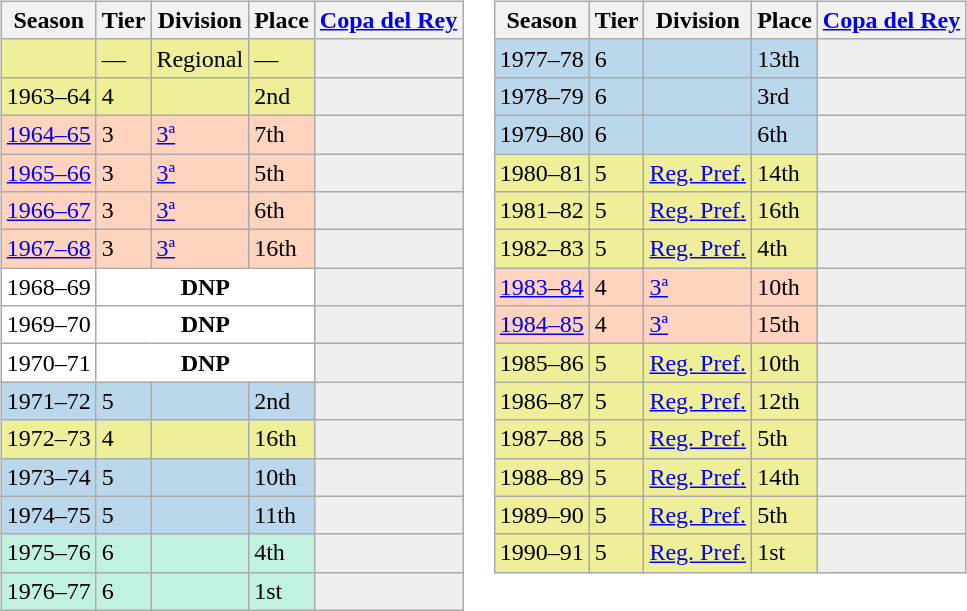<table>
<tr>
<td valign="top" width=0%><br><table class="wikitable">
<tr style="background:#f0f6fa;">
<th>Season</th>
<th>Tier</th>
<th>Division</th>
<th>Place</th>
<th><a href='#'>Copa del Rey</a></th>
</tr>
<tr>
<td style="background:#EFEF99;"></td>
<td style="background:#EFEF99;">—</td>
<td style="background:#EFEF99;">Regional</td>
<td style="background:#EFEF99;">—</td>
<th style="background:#efefef;"></th>
</tr>
<tr>
<td style="background:#EFEF99;">1963–64</td>
<td style="background:#EFEF99;">4</td>
<td style="background:#EFEF99;"></td>
<td style="background:#EFEF99;">2nd</td>
<th style="background:#efefef;"></th>
</tr>
<tr>
<td style="background:#FFD3BD;"><a href='#'>1964–65</a></td>
<td style="background:#FFD3BD;">3</td>
<td style="background:#FFD3BD;"><a href='#'>3ª</a></td>
<td style="background:#FFD3BD;">7th</td>
<td style="background:#efefef;"></td>
</tr>
<tr>
<td style="background:#FFD3BD;"><a href='#'>1965–66</a></td>
<td style="background:#FFD3BD;">3</td>
<td style="background:#FFD3BD;"><a href='#'>3ª</a></td>
<td style="background:#FFD3BD;">5th</td>
<td style="background:#efefef;"></td>
</tr>
<tr>
<td style="background:#FFD3BD;"><a href='#'>1966–67</a></td>
<td style="background:#FFD3BD;">3</td>
<td style="background:#FFD3BD;"><a href='#'>3ª</a></td>
<td style="background:#FFD3BD;">6th</td>
<td style="background:#efefef;"></td>
</tr>
<tr>
<td style="background:#FFD3BD;"><a href='#'>1967–68</a></td>
<td style="background:#FFD3BD;">3</td>
<td style="background:#FFD3BD;"><a href='#'>3ª</a></td>
<td style="background:#FFD3BD;">16th</td>
<td style="background:#efefef;"></td>
</tr>
<tr>
<td style="background:#FFFFFF;">1968–69</td>
<th style="background:#FFFFFF;" colspan="3">DNP</th>
<th style="background:#efefef;"></th>
</tr>
<tr>
<td style="background:#FFFFFF;">1969–70</td>
<th style="background:#FFFFFF;" colspan="3">DNP</th>
<th style="background:#efefef;"></th>
</tr>
<tr>
<td style="background:#FFFFFF;">1970–71</td>
<th style="background:#FFFFFF;" colspan="3">DNP</th>
<th style="background:#efefef;"></th>
</tr>
<tr>
<td style="background:#BBD7EC;">1971–72</td>
<td style="background:#BBD7EC;">5</td>
<td style="background:#BBD7EC;"></td>
<td style="background:#BBD7EC;">2nd</td>
<th style="background:#efefef;"></th>
</tr>
<tr>
<td style="background:#EFEF99;">1972–73</td>
<td style="background:#EFEF99;">4</td>
<td style="background:#EFEF99;"></td>
<td style="background:#EFEF99;">16th</td>
<th style="background:#efefef;"></th>
</tr>
<tr>
<td style="background:#BBD7EC;">1973–74</td>
<td style="background:#BBD7EC;">5</td>
<td style="background:#BBD7EC;"></td>
<td style="background:#BBD7EC;">10th</td>
<th style="background:#efefef;"></th>
</tr>
<tr>
<td style="background:#BBD7EC;">1974–75</td>
<td style="background:#BBD7EC;">5</td>
<td style="background:#BBD7EC;"></td>
<td style="background:#BBD7EC;">11th</td>
<th style="background:#efefef;"></th>
</tr>
<tr>
<td style="background:#C0F2DF;">1975–76</td>
<td style="background:#C0F2DF;">6</td>
<td style="background:#C0F2DF;"></td>
<td style="background:#C0F2DF;">4th</td>
<th style="background:#efefef;"></th>
</tr>
<tr>
<td style="background:#C0F2DF;">1976–77</td>
<td style="background:#C0F2DF;">6</td>
<td style="background:#C0F2DF;"></td>
<td style="background:#C0F2DF;">1st</td>
<th style="background:#efefef;"></th>
</tr>
</table>
</td>
<td valign="top" width=51%><br><table class="wikitable">
<tr style="background:#f0f6fa;">
<th>Season</th>
<th>Tier</th>
<th>Division</th>
<th>Place</th>
<th><a href='#'>Copa del Rey</a></th>
</tr>
<tr>
<td style="background:#BBD7EC;">1977–78</td>
<td style="background:#BBD7EC;">6</td>
<td style="background:#BBD7EC;"></td>
<td style="background:#BBD7EC;">13th</td>
<th style="background:#efefef;"></th>
</tr>
<tr>
<td style="background:#BBD7EC;">1978–79</td>
<td style="background:#BBD7EC;">6</td>
<td style="background:#BBD7EC;"></td>
<td style="background:#BBD7EC;">3rd</td>
<th style="background:#efefef;"></th>
</tr>
<tr>
<td style="background:#BBD7EC;">1979–80</td>
<td style="background:#BBD7EC;">6</td>
<td style="background:#BBD7EC;"></td>
<td style="background:#BBD7EC;">6th</td>
<th style="background:#efefef;"></th>
</tr>
<tr>
<td style="background:#EFEF99;">1980–81</td>
<td style="background:#EFEF99;">5</td>
<td style="background:#EFEF99;"><a href='#'>Reg. Pref.</a></td>
<td style="background:#EFEF99;">14th</td>
<th style="background:#efefef;"></th>
</tr>
<tr>
<td style="background:#EFEF99;">1981–82</td>
<td style="background:#EFEF99;">5</td>
<td style="background:#EFEF99;"><a href='#'>Reg. Pref.</a></td>
<td style="background:#EFEF99;">16th</td>
<th style="background:#efefef;"></th>
</tr>
<tr>
<td style="background:#EFEF99;">1982–83</td>
<td style="background:#EFEF99;">5</td>
<td style="background:#EFEF99;"><a href='#'>Reg. Pref.</a></td>
<td style="background:#EFEF99;">4th</td>
<th style="background:#efefef;"></th>
</tr>
<tr>
<td style="background:#FFD3BD;"><a href='#'>1983–84</a></td>
<td style="background:#FFD3BD;">4</td>
<td style="background:#FFD3BD;"><a href='#'>3ª</a></td>
<td style="background:#FFD3BD;">10th</td>
<td style="background:#efefef;"></td>
</tr>
<tr>
<td style="background:#FFD3BD;"><a href='#'>1984–85</a></td>
<td style="background:#FFD3BD;">4</td>
<td style="background:#FFD3BD;"><a href='#'>3ª</a></td>
<td style="background:#FFD3BD;">15th</td>
<td style="background:#efefef;"></td>
</tr>
<tr>
<td style="background:#EFEF99;">1985–86</td>
<td style="background:#EFEF99;">5</td>
<td style="background:#EFEF99;"><a href='#'>Reg. Pref.</a></td>
<td style="background:#EFEF99;">10th</td>
<th style="background:#efefef;"></th>
</tr>
<tr>
<td style="background:#EFEF99;">1986–87</td>
<td style="background:#EFEF99;">5</td>
<td style="background:#EFEF99;"><a href='#'>Reg. Pref.</a></td>
<td style="background:#EFEF99;">12th</td>
<th style="background:#efefef;"></th>
</tr>
<tr>
<td style="background:#EFEF99;">1987–88</td>
<td style="background:#EFEF99;">5</td>
<td style="background:#EFEF99;"><a href='#'>Reg. Pref.</a></td>
<td style="background:#EFEF99;">5th</td>
<th style="background:#efefef;"></th>
</tr>
<tr>
<td style="background:#EFEF99;">1988–89</td>
<td style="background:#EFEF99;">5</td>
<td style="background:#EFEF99;"><a href='#'>Reg. Pref.</a></td>
<td style="background:#EFEF99;">14th</td>
<th style="background:#efefef;"></th>
</tr>
<tr>
<td style="background:#EFEF99;">1989–90</td>
<td style="background:#EFEF99;">5</td>
<td style="background:#EFEF99;"><a href='#'>Reg. Pref.</a></td>
<td style="background:#EFEF99;">5th</td>
<th style="background:#efefef;"></th>
</tr>
<tr>
<td style="background:#EFEF99;">1990–91</td>
<td style="background:#EFEF99;">5</td>
<td style="background:#EFEF99;"><a href='#'>Reg. Pref.</a></td>
<td style="background:#EFEF99;">1st</td>
<th style="background:#efefef;"></th>
</tr>
</table>
</td>
</tr>
</table>
